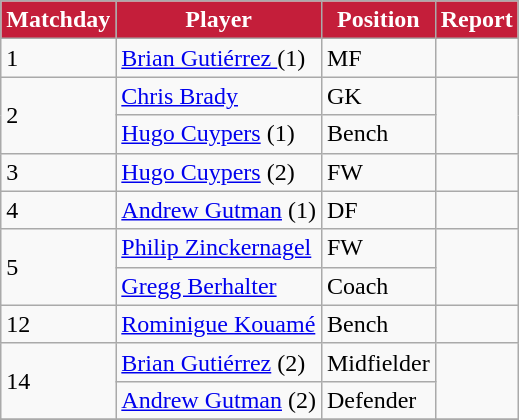<table class=wikitable>
<tr>
<th style="background:#C41E3A; color:white; text-align:center;">Matchday</th>
<th style="background:#C41E3A; color:white; text-align:center;">Player</th>
<th style="background:#C41E3A; color:white; text-align:center;">Position</th>
<th style="background:#C41E3A; color:white; text-align:center;">Report</th>
</tr>
<tr>
<td>1</td>
<td> <a href='#'>Brian Gutiérrez </a> (1)</td>
<td>MF</td>
<td></td>
</tr>
<tr>
<td rowspan="2">2</td>
<td> <a href='#'>Chris Brady</a></td>
<td>GK</td>
<td rowspan="2"></td>
</tr>
<tr>
<td> <a href='#'>Hugo Cuypers</a> (1)</td>
<td>Bench</td>
</tr>
<tr>
<td>3</td>
<td> <a href='#'>Hugo Cuypers</a> (2)</td>
<td>FW</td>
<td></td>
</tr>
<tr>
<td>4</td>
<td> <a href='#'>Andrew Gutman</a> (1)</td>
<td>DF</td>
<td></td>
</tr>
<tr>
<td rowspan="2">5</td>
<td> <a href='#'>Philip Zinckernagel</a></td>
<td>FW</td>
<td rowspan="2"></td>
</tr>
<tr>
<td> <a href='#'>Gregg Berhalter</a></td>
<td>Coach</td>
</tr>
<tr>
<td>12</td>
<td> <a href='#'>Rominigue Kouamé</a></td>
<td>Bench</td>
<td></td>
</tr>
<tr>
<td rowspan="2">14</td>
<td> <a href='#'>Brian Gutiérrez</a> (2)</td>
<td>Midfielder</td>
<td rowspan="2"></td>
</tr>
<tr>
<td> <a href='#'>Andrew Gutman</a> (2)</td>
<td>Defender</td>
</tr>
<tr>
</tr>
</table>
